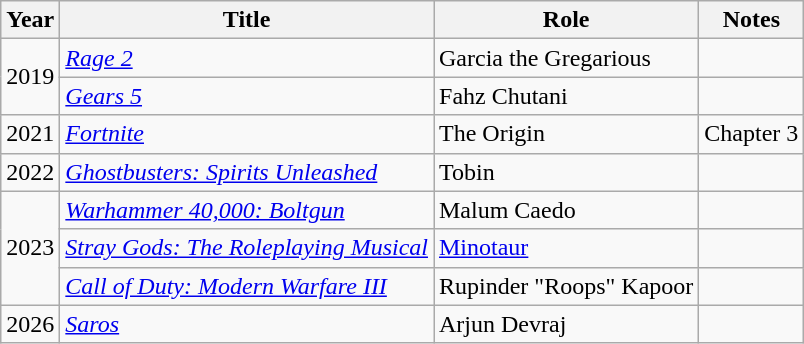<table class="wikitable">
<tr>
<th>Year</th>
<th>Title</th>
<th>Role</th>
<th>Notes</th>
</tr>
<tr>
<td rowspan="2">2019</td>
<td><em><a href='#'>Rage 2</a></em></td>
<td>Garcia the Gregarious</td>
<td></td>
</tr>
<tr>
<td><em><a href='#'>Gears 5</a></em></td>
<td>Fahz Chutani</td>
<td></td>
</tr>
<tr>
<td>2021</td>
<td><em><a href='#'>Fortnite</a></em></td>
<td>The Origin</td>
<td>Chapter 3</td>
</tr>
<tr>
<td>2022</td>
<td><em><a href='#'>Ghostbusters: Spirits Unleashed</a></em></td>
<td>Tobin</td>
<td></td>
</tr>
<tr>
<td rowspan="3">2023</td>
<td><em><a href='#'>Warhammer 40,000: Boltgun</a></em></td>
<td>Malum Caedo</td>
<td></td>
</tr>
<tr>
<td><em><a href='#'>Stray Gods: The Roleplaying Musical</a></em></td>
<td><a href='#'>Minotaur</a></td>
<td></td>
</tr>
<tr>
<td><a href='#'><em>Call of Duty: Modern Warfare III</em></a></td>
<td>Rupinder "Roops" Kapoor</td>
<td></td>
</tr>
<tr>
<td>2026</td>
<td><em><a href='#'>Saros</a></em></td>
<td>Arjun Devraj</td>
<td></td>
</tr>
</table>
